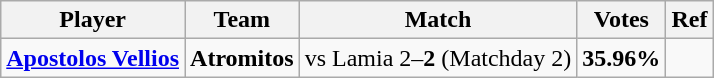<table class="wikitable" style="text-align: left;">
<tr>
<th>Player</th>
<th>Team</th>
<th>Match</th>
<th>Votes</th>
<th>Ref</th>
</tr>
<tr>
<td> <strong><a href='#'>Apostolos Vellios</a></strong></td>
<td><strong>Atromitos</strong></td>
<td>vs Lamia 2–<strong>2</strong> (Matchday 2)</td>
<td><strong>35.96%</strong></td>
<td align="center"></td>
</tr>
</table>
